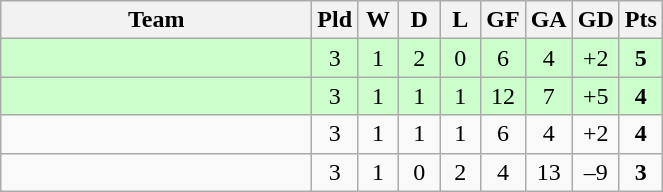<table class=wikitable style="text-align:center">
<tr>
<th width=200>Team</th>
<th width=20>Pld</th>
<th width=20>W</th>
<th width=20>D</th>
<th width=20>L</th>
<th width=20>GF</th>
<th width=20>GA</th>
<th width=20>GD</th>
<th width=20>Pts</th>
</tr>
<tr style="background:#ccffcc">
<td align="left"></td>
<td>3</td>
<td>1</td>
<td>2</td>
<td>0</td>
<td>6</td>
<td>4</td>
<td>+2</td>
<td><strong>5</strong></td>
</tr>
<tr style="background:#ccffcc">
<td align="left"></td>
<td>3</td>
<td>1</td>
<td>1</td>
<td>1</td>
<td>12</td>
<td>7</td>
<td>+5</td>
<td><strong>4</strong></td>
</tr>
<tr>
<td align="left"></td>
<td>3</td>
<td>1</td>
<td>1</td>
<td>1</td>
<td>6</td>
<td>4</td>
<td>+2</td>
<td><strong>4</strong></td>
</tr>
<tr>
<td align="left"></td>
<td>3</td>
<td>1</td>
<td>0</td>
<td>2</td>
<td>4</td>
<td>13</td>
<td>–9</td>
<td><strong>3</strong></td>
</tr>
</table>
